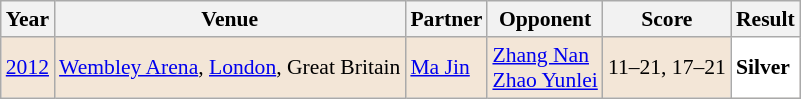<table class="sortable wikitable" style="font-size: 90%;">
<tr>
<th>Year</th>
<th>Venue</th>
<th>Partner</th>
<th>Opponent</th>
<th>Score</th>
<th>Result</th>
</tr>
<tr style="background:#F3E6D7">
<td align="center"><a href='#'>2012</a></td>
<td align="left"><a href='#'>Wembley Arena</a>, <a href='#'>London</a>, Great Britain</td>
<td align="left"> <a href='#'>Ma Jin</a></td>
<td align="left"> <a href='#'>Zhang Nan</a> <br>  <a href='#'>Zhao Yunlei</a></td>
<td align="left">11–21, 17–21</td>
<td style="text-align:left; background:white"> <strong>Silver</strong></td>
</tr>
</table>
